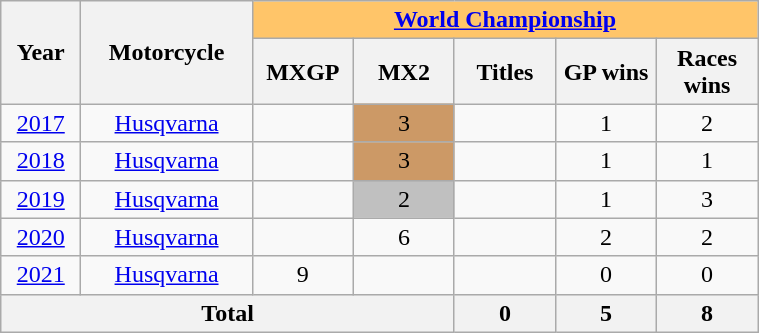<table class="wikitable" width=40% style="font-size:100%; text-align:center;">
<tr>
<th rowspan=2>Year</th>
<th rowspan=2>Motorcycle</th>
<th style="background-color:#FFC569" colspan=5><a href='#'>World Championship</a></th>
</tr>
<tr>
<th width=60>MXGP</th>
<th width=60>MX2</th>
<th width=60>Titles</th>
<th width=60>GP wins</th>
<th width=60>Races wins</th>
</tr>
<tr>
<td><a href='#'>2017</a></td>
<td><a href='#'>Husqvarna</a></td>
<td></td>
<td bgcolor=cc9966>3</td>
<td></td>
<td>1</td>
<td>2</td>
</tr>
<tr>
<td><a href='#'>2018</a></td>
<td><a href='#'>Husqvarna</a></td>
<td></td>
<td bgcolor=cc9966>3</td>
<td></td>
<td>1</td>
<td>1</td>
</tr>
<tr>
<td><a href='#'>2019</a></td>
<td><a href='#'>Husqvarna</a></td>
<td></td>
<td bgcolor=silver>2</td>
<td></td>
<td>1</td>
<td>3</td>
</tr>
<tr>
<td><a href='#'>2020</a></td>
<td><a href='#'>Husqvarna</a></td>
<td></td>
<td>6</td>
<td></td>
<td>2</td>
<td>2</td>
</tr>
<tr>
<td><a href='#'>2021</a></td>
<td><a href='#'>Husqvarna</a></td>
<td>9</td>
<td></td>
<td></td>
<td>0</td>
<td>0</td>
</tr>
<tr>
<th colspan=4>Total</th>
<th>0</th>
<th>5</th>
<th>8</th>
</tr>
</table>
